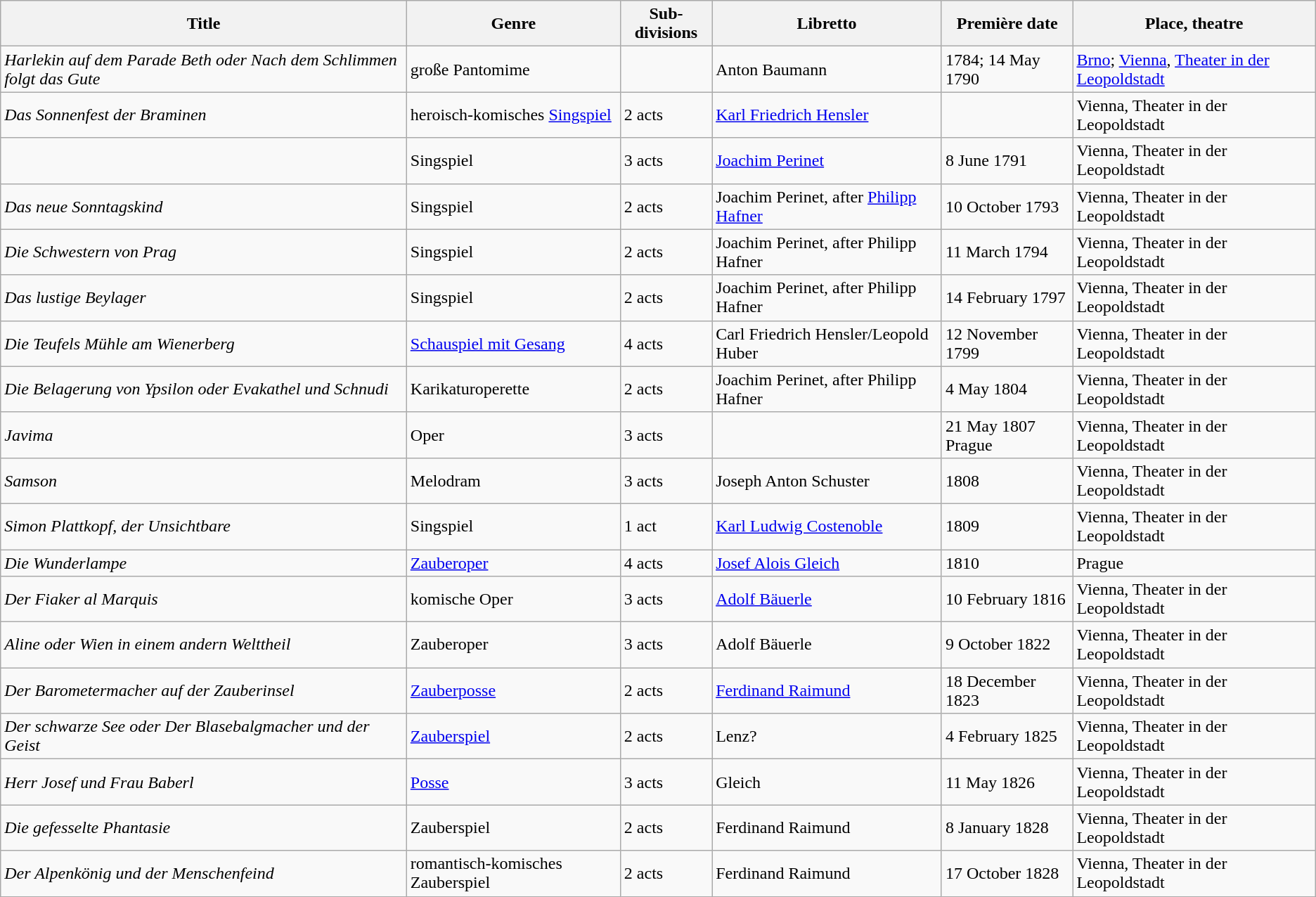<table class="wikitable sortable">
<tr>
<th>Title</th>
<th>Genre</th>
<th>Sub­divisions</th>
<th>Libretto</th>
<th>Première date</th>
<th>Place, theatre</th>
</tr>
<tr>
<td><em>Harlekin auf dem Parade Beth oder Nach dem Schlimmen folgt das Gute</em></td>
<td>große Pantomime</td>
<td> </td>
<td>Anton Baumann</td>
<td>1784; 14 May 1790</td>
<td><a href='#'>Brno</a>; <a href='#'>Vienna</a>, <a href='#'>Theater in der Leopoldstadt</a></td>
</tr>
<tr>
<td><em>Das Sonnenfest der Braminen</em></td>
<td>heroisch-komisches <a href='#'>Singspiel</a></td>
<td>2 acts</td>
<td><a href='#'>Karl Friedrich Hensler</a></td>
<td></td>
<td>Vienna, Theater in der Leopoldstadt</td>
</tr>
<tr>
<td><em></em></td>
<td>Singspiel</td>
<td>3 acts</td>
<td><a href='#'>Joachim Perinet</a></td>
<td>8 June 1791</td>
<td>Vienna, Theater in der Leopoldstadt</td>
</tr>
<tr>
<td><em>Das neue Sonntagskind</em></td>
<td>Singspiel</td>
<td>2 acts</td>
<td>Joachim Perinet, after <a href='#'>Philipp Hafner</a></td>
<td>10 October 1793</td>
<td>Vienna, Theater in der Leopoldstadt</td>
</tr>
<tr>
<td><em>Die Schwestern von Prag</em></td>
<td>Singspiel</td>
<td>2 acts</td>
<td>Joachim Perinet, after Philipp Hafner</td>
<td>11 March 1794</td>
<td>Vienna, Theater in der Leopoldstadt</td>
</tr>
<tr>
<td><em>Das lustige Beylager</em></td>
<td>Singspiel</td>
<td>2 acts</td>
<td>Joachim Perinet, after Philipp Hafner</td>
<td>14 February 1797</td>
<td>Vienna, Theater in der Leopoldstadt</td>
</tr>
<tr>
<td><em>Die Teufels Mühle am Wienerberg</em></td>
<td><a href='#'>Schauspiel mit Gesang</a></td>
<td>4 acts</td>
<td>Carl Friedrich Hensler/Leopold Huber</td>
<td>12 November 1799</td>
<td>Vienna, Theater in der Leopoldstadt</td>
</tr>
<tr>
<td><em>Die Belagerung von Ypsilon oder Evakathel und Schnudi</em></td>
<td>Karikaturoperette</td>
<td>2 acts</td>
<td>Joachim Perinet, after Philipp Hafner</td>
<td>4 May 1804</td>
<td>Vienna, Theater in der Leopoldstadt</td>
</tr>
<tr>
<td><em>Javima</em></td>
<td>Oper</td>
<td>3 acts</td>
<td> </td>
<td>21 May 1807 Prague</td>
<td>Vienna, Theater in der Leopoldstadt</td>
</tr>
<tr>
<td><em>Samson</em></td>
<td>Melodram</td>
<td>3 acts</td>
<td>Joseph Anton Schuster</td>
<td>1808</td>
<td>Vienna, Theater in der Leopoldstadt</td>
</tr>
<tr>
<td><em>Simon Plattkopf, der Unsichtbare</em></td>
<td>Singspiel</td>
<td>1 act</td>
<td><a href='#'>Karl Ludwig Costenoble</a></td>
<td>1809</td>
<td>Vienna, Theater in der Leopoldstadt</td>
</tr>
<tr>
<td><em>Die Wunderlampe</em></td>
<td><a href='#'>Zauberoper</a></td>
<td>4 acts</td>
<td><a href='#'>Josef Alois Gleich</a></td>
<td>1810</td>
<td>Prague</td>
</tr>
<tr>
<td><em>Der Fiaker al Marquis</em></td>
<td>komische Oper</td>
<td>3 acts</td>
<td><a href='#'>Adolf Bäuerle</a></td>
<td>10 February 1816</td>
<td>Vienna, Theater in der Leopoldstadt</td>
</tr>
<tr>
<td><em>Aline oder Wien in einem andern Welttheil</em></td>
<td>Zauberoper</td>
<td>3 acts</td>
<td>Adolf Bäuerle</td>
<td>9 October 1822</td>
<td>Vienna, Theater in der Leopoldstadt</td>
</tr>
<tr>
<td><em>Der Barometermacher auf der Zauberinsel</em></td>
<td><a href='#'>Zauberposse</a></td>
<td>2 acts</td>
<td><a href='#'>Ferdinand Raimund</a></td>
<td>18 December 1823</td>
<td>Vienna, Theater in der Leopoldstadt</td>
</tr>
<tr>
<td><em>Der schwarze See oder Der Blasebalgmacher und der Geist</em></td>
<td><a href='#'>Zauberspiel</a></td>
<td>2 acts</td>
<td>Lenz?</td>
<td>4 February 1825</td>
<td>Vienna, Theater in der Leopoldstadt</td>
</tr>
<tr>
<td><em>Herr Josef und Frau Baberl</em></td>
<td><a href='#'>Posse</a></td>
<td>3 acts</td>
<td>Gleich</td>
<td>11 May 1826</td>
<td>Vienna, Theater in der Leopoldstadt</td>
</tr>
<tr>
<td><em>Die gefesselte Phantasie</em></td>
<td>Zauberspiel</td>
<td>2 acts</td>
<td>Ferdinand Raimund</td>
<td>8 January 1828</td>
<td>Vienna, Theater in der Leopoldstadt</td>
</tr>
<tr>
<td><em>Der Alpenkönig und der Menschenfeind</em></td>
<td>romantisch-komisches Zauberspiel</td>
<td>2 acts</td>
<td>Ferdinand Raimund</td>
<td>17 October 1828</td>
<td>Vienna, Theater in der Leopoldstadt</td>
</tr>
</table>
